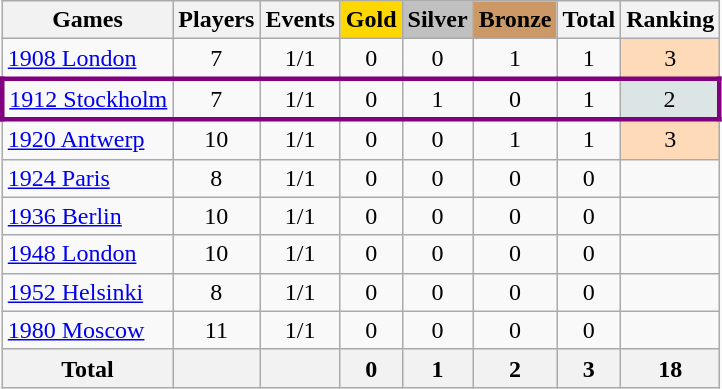<table class="wikitable sortable" style="text-align:center">
<tr>
<th>Games</th>
<th>Players</th>
<th>Events</th>
<th style="background-color:gold;">Gold</th>
<th style="background-color:silver;">Silver</th>
<th style="background-color:#c96;">Bronze</th>
<th>Total</th>
<th>Ranking</th>
</tr>
<tr>
<td align=left><a href='#'>1908 London</a></td>
<td>7</td>
<td>1/1</td>
<td>0</td>
<td>0</td>
<td>1</td>
<td>1</td>
<td bgcolor=ffdab9>3</td>
</tr>
<tr align=center style="border: 3px solid purple">
<td align=left><a href='#'>1912 Stockholm</a></td>
<td>7</td>
<td>1/1</td>
<td>0</td>
<td>1</td>
<td>0</td>
<td>1</td>
<td bgcolor=dce5e5>2</td>
</tr>
<tr>
<td align=left><a href='#'>1920 Antwerp</a></td>
<td>10</td>
<td>1/1</td>
<td>0</td>
<td>0</td>
<td>1</td>
<td>1</td>
<td bgcolor=ffdab9>3</td>
</tr>
<tr>
<td align=left><a href='#'>1924 Paris</a></td>
<td>8</td>
<td>1/1</td>
<td>0</td>
<td>0</td>
<td>0</td>
<td>0</td>
<td></td>
</tr>
<tr>
<td align=left><a href='#'>1936 Berlin</a></td>
<td>10</td>
<td>1/1</td>
<td>0</td>
<td>0</td>
<td>0</td>
<td>0</td>
<td></td>
</tr>
<tr>
<td align=left><a href='#'>1948 London</a></td>
<td>10</td>
<td>1/1</td>
<td>0</td>
<td>0</td>
<td>0</td>
<td>0</td>
<td></td>
</tr>
<tr>
<td align=left><a href='#'>1952 Helsinki</a></td>
<td>8</td>
<td>1/1</td>
<td>0</td>
<td>0</td>
<td>0</td>
<td>0</td>
<td></td>
</tr>
<tr>
<td align=left><a href='#'>1980 Moscow</a></td>
<td>11</td>
<td>1/1</td>
<td>0</td>
<td>0</td>
<td>0</td>
<td>0</td>
<td></td>
</tr>
<tr>
<th>Total</th>
<th></th>
<th></th>
<th>0</th>
<th>1</th>
<th>2</th>
<th>3</th>
<th>18</th>
</tr>
</table>
